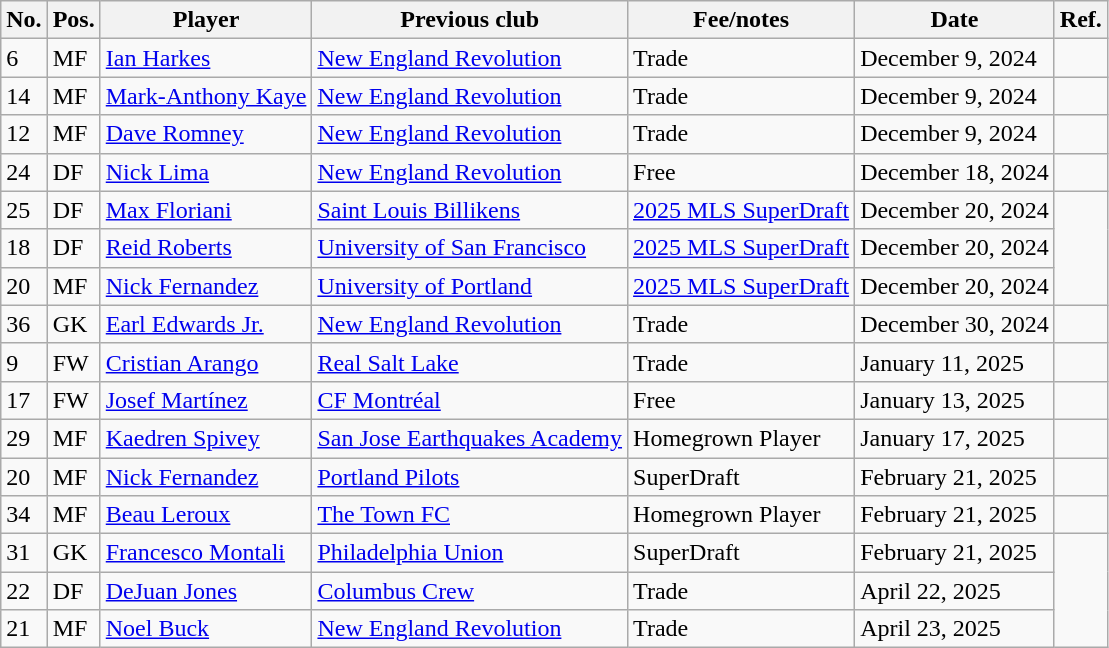<table class="wikitable sortable">
<tr>
<th>No.</th>
<th><strong>Pos.</strong></th>
<th><strong>Player</strong></th>
<th><strong>Previous club</strong></th>
<th><strong>Fee/notes</strong></th>
<th><strong>Date</strong></th>
<th>Ref.</th>
</tr>
<tr>
<td>6</td>
<td>MF</td>
<td> <a href='#'>Ian Harkes</a></td>
<td> <a href='#'>New England Revolution</a></td>
<td>Trade</td>
<td>December 9, 2024</td>
<td></td>
</tr>
<tr>
<td>14</td>
<td>MF</td>
<td> <a href='#'>Mark-Anthony Kaye</a></td>
<td> <a href='#'>New England Revolution</a></td>
<td>Trade</td>
<td>December 9, 2024</td>
<td></td>
</tr>
<tr>
<td>12</td>
<td>MF</td>
<td> <a href='#'>Dave Romney</a></td>
<td> <a href='#'>New England Revolution</a></td>
<td>Trade</td>
<td>December 9, 2024</td>
<td></td>
</tr>
<tr>
<td>24</td>
<td>DF</td>
<td> <a href='#'>Nick Lima</a></td>
<td> <a href='#'>New England Revolution</a></td>
<td>Free</td>
<td>December 18, 2024</td>
<td></td>
</tr>
<tr>
<td>25</td>
<td>DF</td>
<td> <a href='#'>Max Floriani</a></td>
<td> <a href='#'>Saint Louis Billikens</a></td>
<td><a href='#'>2025 MLS SuperDraft</a></td>
<td>December 20, 2024</td>
</tr>
<tr>
<td>18</td>
<td>DF</td>
<td> <a href='#'>Reid Roberts</a></td>
<td> <a href='#'>University of San Francisco</a></td>
<td><a href='#'>2025 MLS SuperDraft</a></td>
<td>December 20, 2024</td>
</tr>
<tr>
<td>20</td>
<td>MF</td>
<td> <a href='#'>Nick Fernandez</a></td>
<td> <a href='#'>University of Portland</a></td>
<td><a href='#'>2025 MLS SuperDraft</a></td>
<td>December 20, 2024</td>
</tr>
<tr>
<td>36</td>
<td>GK</td>
<td> <a href='#'>Earl Edwards Jr.</a></td>
<td> <a href='#'>New England Revolution</a></td>
<td>Trade</td>
<td>December 30, 2024</td>
<td></td>
</tr>
<tr>
<td>9</td>
<td>FW</td>
<td> <a href='#'>Cristian Arango</a></td>
<td> <a href='#'>Real Salt Lake</a></td>
<td>Trade</td>
<td>January 11, 2025</td>
<td></td>
</tr>
<tr>
<td>17</td>
<td>FW</td>
<td> <a href='#'>Josef Martínez</a></td>
<td> <a href='#'>CF Montréal</a></td>
<td>Free</td>
<td>January 13, 2025</td>
<td></td>
</tr>
<tr>
<td>29</td>
<td>MF</td>
<td> <a href='#'>Kaedren Spivey</a></td>
<td> <a href='#'>San Jose Earthquakes Academy</a></td>
<td>Homegrown Player</td>
<td>January 17, 2025</td>
<td></td>
</tr>
<tr>
<td>20</td>
<td>MF</td>
<td> <a href='#'>Nick Fernandez</a></td>
<td> <a href='#'>Portland Pilots</a></td>
<td>SuperDraft</td>
<td>February 21, 2025</td>
</tr>
<tr>
<td>34</td>
<td>MF</td>
<td> <a href='#'>Beau Leroux</a></td>
<td> <a href='#'>The Town FC</a></td>
<td>Homegrown Player</td>
<td>February 21, 2025</td>
<td></td>
</tr>
<tr>
<td>31</td>
<td>GK</td>
<td> <a href='#'>Francesco Montali</a></td>
<td> <a href='#'>Philadelphia Union</a></td>
<td>SuperDraft</td>
<td>February 21, 2025</td>
</tr>
<tr>
<td>22</td>
<td>DF</td>
<td> <a href='#'>DeJuan Jones</a></td>
<td> <a href='#'>Columbus Crew</a></td>
<td>Trade</td>
<td>April 22, 2025</td>
</tr>
<tr>
<td>21</td>
<td>MF</td>
<td> <a href='#'>Noel Buck</a></td>
<td> <a href='#'>New England Revolution</a></td>
<td>Trade</td>
<td>April 23, 2025</td>
</tr>
</table>
